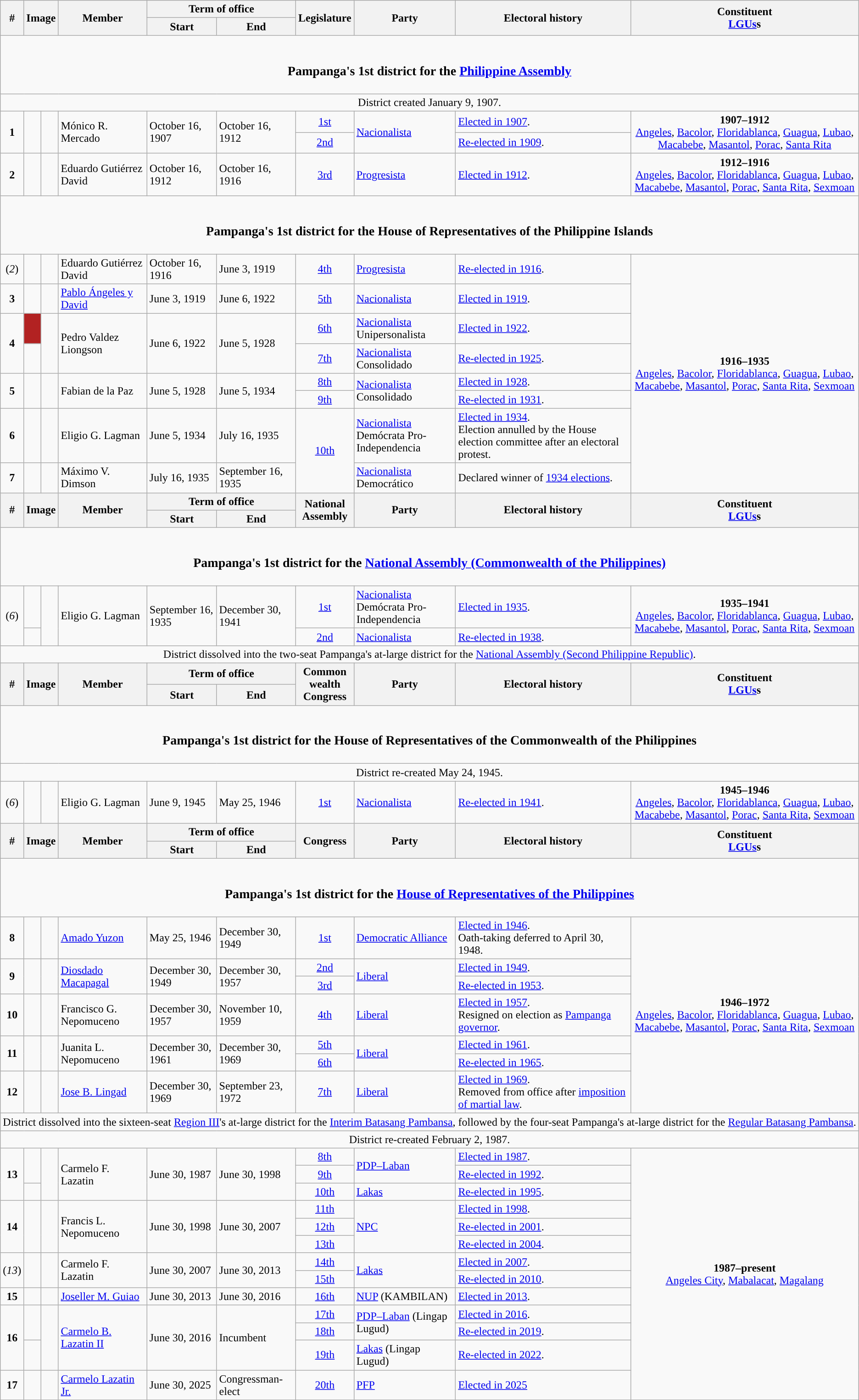<table class=wikitable>
<tr>
<th rowspan="2">#</th>
<th rowspan="2" colspan=2>Image</th>
<th rowspan="2">Member</th>
<th colspan=2>Term of office</th>
<th rowspan="2">Legislature</th>
<th rowspan="2">Party</th>
<th rowspan="2">Electoral history</th>
<th rowspan="2">Constituent<br><a href='#'>LGUs</a>s</th>
</tr>
<tr>
<th>Start</th>
<th>End</th>
</tr>
<tr>
<td colspan="10" style="text-align:center;"><br><h3>Pampanga's 1st district for the <a href='#'>Philippine Assembly</a></h3></td>
</tr>
<tr>
<td colspan="10" style="text-align:center;">District created January 9, 1907.</td>
</tr>
<tr>
<td rowspan="2" style="text-align:center;"><strong>1</strong></td>
<td rowspan="2" style="color:inherit;background:"></td>
<td rowspan="2"></td>
<td rowspan="2">Mónico R. Mercado</td>
<td rowspan="2">October 16, 1907</td>
<td rowspan="2">October 16, 1912</td>
<td style="text-align:center;"><a href='#'>1st</a></td>
<td rowspan="2"><a href='#'>Nacionalista</a></td>
<td><a href='#'>Elected in 1907</a>.</td>
<td rowspan="2" style="text-align:center;"><strong>1907–1912</strong><br><a href='#'>Angeles</a>, <a href='#'>Bacolor</a>, <a href='#'>Floridablanca</a>, <a href='#'>Guagua</a>, <a href='#'>Lubao</a>, <a href='#'>Macabebe</a>, <a href='#'>Masantol</a>, <a href='#'>Porac</a>, <a href='#'>Santa Rita</a></td>
</tr>
<tr>
<td style="text-align:center;"><a href='#'>2nd</a></td>
<td><a href='#'>Re-elected in 1909</a>.</td>
</tr>
<tr>
<td style="text-align:center;"><strong>2</strong></td>
<td style="color:inherit;background:"></td>
<td></td>
<td>Eduardo Gutiérrez David</td>
<td>October 16, 1912</td>
<td>October 16, 1916</td>
<td style="text-align:center;"><a href='#'>3rd</a></td>
<td><a href='#'>Progresista</a></td>
<td><a href='#'>Elected in 1912</a>.</td>
<td style="text-align:center;"><strong>1912–1916</strong><br><a href='#'>Angeles</a>, <a href='#'>Bacolor</a>, <a href='#'>Floridablanca</a>, <a href='#'>Guagua</a>, <a href='#'>Lubao</a>, <a href='#'>Macabebe</a>, <a href='#'>Masantol</a>, <a href='#'>Porac</a>, <a href='#'>Santa Rita</a>, <a href='#'>Sexmoan</a></td>
</tr>
<tr>
<td colspan="10" style="text-align:center;"><br><h3>Pampanga's 1st district for the House of Representatives of the Philippine Islands</h3></td>
</tr>
<tr>
<td style="text-align:center;">(<em>2</em>)</td>
<td style="color:inherit;background:"></td>
<td></td>
<td>Eduardo Gutiérrez David</td>
<td>October 16, 1916</td>
<td>June 3, 1919</td>
<td style="text-align:center;"><a href='#'>4th</a></td>
<td><a href='#'>Progresista</a></td>
<td><a href='#'>Re-elected in 1916</a>.</td>
<td rowspan="8" style="text-align:center;"><strong>1916–1935</strong><br><a href='#'>Angeles</a>, <a href='#'>Bacolor</a>, <a href='#'>Floridablanca</a>, <a href='#'>Guagua</a>, <a href='#'>Lubao</a>, <a href='#'>Macabebe</a>, <a href='#'>Masantol</a>, <a href='#'>Porac</a>, <a href='#'>Santa Rita</a>, <a href='#'>Sexmoan</a></td>
</tr>
<tr>
<td style="text-align:center;"><strong>3</strong></td>
<td style="color:inherit;background:"></td>
<td></td>
<td><a href='#'>Pablo Ángeles y David</a></td>
<td>June 3, 1919</td>
<td>June 6, 1922</td>
<td style="text-align:center;"><a href='#'>5th</a></td>
<td><a href='#'>Nacionalista</a></td>
<td><a href='#'>Elected in 1919</a>.</td>
</tr>
<tr>
<td rowspan="2" style="text-align:center;"><strong>4</strong></td>
<td style="background-color:#B22222"></td>
<td rowspan="2"></td>
<td rowspan="2">Pedro Valdez Liongson</td>
<td rowspan="2">June 6, 1922</td>
<td rowspan="2">June 5, 1928</td>
<td style="text-align:center;"><a href='#'>6th</a></td>
<td><a href='#'>Nacionalista</a><br>Unipersonalista</td>
<td><a href='#'>Elected in 1922</a>.</td>
</tr>
<tr>
<td style="color:inherit;background:"></td>
<td style="text-align:center;"><a href='#'>7th</a></td>
<td><a href='#'>Nacionalista</a><br>Consolidado</td>
<td><a href='#'>Re-elected in 1925</a>.</td>
</tr>
<tr>
<td rowspan="2" style="text-align:center;"><strong>5</strong></td>
<td rowspan="2" style="color:inherit;background:"></td>
<td rowspan="2"></td>
<td rowspan="2">Fabian de la Paz</td>
<td rowspan="2">June 5, 1928</td>
<td rowspan="2">June 5, 1934</td>
<td style="text-align:center;"><a href='#'>8th</a></td>
<td rowspan="2"><a href='#'>Nacionalista</a><br>Consolidado</td>
<td><a href='#'>Elected in 1928</a>.</td>
</tr>
<tr>
<td style="text-align:center;"><a href='#'>9th</a></td>
<td><a href='#'>Re-elected in 1931</a>.</td>
</tr>
<tr>
<td style="text-align:center;"><strong>6</strong></td>
<td style="color:inherit;background:"></td>
<td></td>
<td>Eligio G. Lagman</td>
<td>June 5, 1934</td>
<td>July 16, 1935</td>
<td rowspan="2" style="text-align:center;"><a href='#'>10th</a></td>
<td><a href='#'>Nacionalista</a><br>Demócrata Pro-Independencia</td>
<td><a href='#'>Elected in 1934</a>.<br>Election annulled by the House election committee after an electoral protest.</td>
</tr>
<tr>
<td style="text-align:center;"><strong>7</strong></td>
<td style="color:inherit;background:"></td>
<td></td>
<td>Máximo V. Dimson</td>
<td>July 16, 1935</td>
<td>September 16, 1935</td>
<td><a href='#'>Nacionalista</a><br>Democrático</td>
<td>Declared winner of <a href='#'>1934 elections</a>.</td>
</tr>
<tr>
<th rowspan="2">#</th>
<th rowspan="2" colspan=2>Image</th>
<th rowspan="2">Member</th>
<th colspan=2>Term of office</th>
<th rowspan="2">National<br>Assembly</th>
<th rowspan="2">Party</th>
<th rowspan="2">Electoral history</th>
<th rowspan="2">Constituent<br><a href='#'>LGUs</a>s</th>
</tr>
<tr>
<th>Start</th>
<th>End</th>
</tr>
<tr>
<td colspan="10" style="text-align:center;"><br><h3>Pampanga's 1st district for the <a href='#'>National Assembly (Commonwealth of the Philippines)</a></h3></td>
</tr>
<tr>
<td rowspan="2" style="text-align:center;">(<em>6</em>)</td>
<td style="color:inherit;background:"></td>
<td rowspan="2"></td>
<td rowspan="2">Eligio G. Lagman</td>
<td rowspan="2">September 16, 1935</td>
<td rowspan="2">December 30, 1941</td>
<td style="text-align:center;"><a href='#'>1st</a></td>
<td><a href='#'>Nacionalista</a><br>Demócrata Pro-Independencia</td>
<td><a href='#'>Elected in 1935</a>.</td>
<td rowspan="2" style="text-align:center;"><strong>1935–1941</strong><br><a href='#'>Angeles</a>, <a href='#'>Bacolor</a>, <a href='#'>Floridablanca</a>, <a href='#'>Guagua</a>, <a href='#'>Lubao</a>, <a href='#'>Macabebe</a>, <a href='#'>Masantol</a>, <a href='#'>Porac</a>, <a href='#'>Santa Rita</a>, <a href='#'>Sexmoan</a></td>
</tr>
<tr>
<td style="color:inherit;background:"></td>
<td style="text-align:center;"><a href='#'>2nd</a></td>
<td><a href='#'>Nacionalista</a></td>
<td><a href='#'>Re-elected in 1938</a>.</td>
</tr>
<tr>
<td colspan="10" style="text-align:center;">District dissolved into the two-seat Pampanga's at-large district for the <a href='#'>National Assembly (Second Philippine Republic)</a>.</td>
</tr>
<tr>
<th rowspan="2">#</th>
<th rowspan="2" colspan=2>Image</th>
<th rowspan="2">Member</th>
<th colspan=2>Term of office</th>
<th rowspan="2">Common<br>wealth<br>Congress</th>
<th rowspan="2">Party</th>
<th rowspan="2">Electoral history</th>
<th rowspan="2">Constituent<br><a href='#'>LGUs</a>s</th>
</tr>
<tr>
<th>Start</th>
<th>End</th>
</tr>
<tr>
<td colspan="10" style="text-align:center;"><br><h3>Pampanga's 1st district for the House of Representatives of the Commonwealth of the Philippines</h3></td>
</tr>
<tr>
<td colspan="10" style="text-align:center;">District re-created May 24, 1945.</td>
</tr>
<tr>
<td style="text-align:center;">(<em>6</em>)</td>
<td style="color:inherit;background:"></td>
<td></td>
<td>Eligio G. Lagman</td>
<td>June 9, 1945</td>
<td>May 25, 1946</td>
<td style="text-align:center;"><a href='#'>1st</a></td>
<td><a href='#'>Nacionalista</a></td>
<td><a href='#'>Re-elected in 1941</a>.</td>
<td style="text-align:center;"><strong>1945–1946</strong><br><a href='#'>Angeles</a>, <a href='#'>Bacolor</a>, <a href='#'>Floridablanca</a>, <a href='#'>Guagua</a>, <a href='#'>Lubao</a>, <a href='#'>Macabebe</a>, <a href='#'>Masantol</a>, <a href='#'>Porac</a>, <a href='#'>Santa Rita</a>, <a href='#'>Sexmoan</a></td>
</tr>
<tr>
<th rowspan="2">#</th>
<th rowspan="2" colspan=2>Image</th>
<th rowspan="2">Member</th>
<th colspan=2>Term of office</th>
<th rowspan="2">Congress</th>
<th rowspan="2">Party</th>
<th rowspan="2">Electoral history</th>
<th rowspan="2">Constituent<br><a href='#'>LGUs</a>s</th>
</tr>
<tr>
<th>Start</th>
<th>End</th>
</tr>
<tr>
<td colspan="10" style="text-align:center;"><br><h3>Pampanga's 1st district for the <a href='#'>House of Representatives of the Philippines</a></h3></td>
</tr>
<tr>
<td style="text-align:center;"><strong>8</strong></td>
<td style="color:inherit;background:"></td>
<td></td>
<td><a href='#'>Amado Yuzon</a></td>
<td>May 25, 1946</td>
<td>December 30, 1949</td>
<td style="text-align:center;"><a href='#'>1st</a></td>
<td><a href='#'>Democratic Alliance</a></td>
<td><a href='#'>Elected in 1946</a>.<br>Oath-taking deferred to April 30, 1948.</td>
<td rowspan="7" style="text-align:center;"><strong>1946–1972</strong><br><a href='#'>Angeles</a>, <a href='#'>Bacolor</a>, <a href='#'>Floridablanca</a>, <a href='#'>Guagua</a>, <a href='#'>Lubao</a>, <a href='#'>Macabebe</a>, <a href='#'>Masantol</a>, <a href='#'>Porac</a>, <a href='#'>Santa Rita</a>, <a href='#'>Sexmoan</a></td>
</tr>
<tr>
<td rowspan="2" style="text-align:center;"><strong>9</strong></td>
<td rowspan="2" style="color:inherit;background:"></td>
<td rowspan="2"></td>
<td rowspan="2"><a href='#'>Diosdado Macapagal</a></td>
<td rowspan="2">December 30, 1949</td>
<td rowspan="2">December 30, 1957 </td>
<td style="text-align:center;"><a href='#'>2nd</a></td>
<td rowspan="2"><a href='#'>Liberal</a></td>
<td><a href='#'>Elected in 1949</a>.</td>
</tr>
<tr>
<td style="text-align:center;"><a href='#'>3rd</a></td>
<td><a href='#'>Re-elected in 1953</a>.</td>
</tr>
<tr>
<td style="text-align:center;"><strong>10</strong></td>
<td style="color:inherit;background:"></td>
<td></td>
<td>Francisco G. Nepomuceno</td>
<td>December 30, 1957</td>
<td>November 10, 1959</td>
<td style="text-align:center;"><a href='#'>4th</a></td>
<td><a href='#'>Liberal</a></td>
<td><a href='#'>Elected in 1957</a>.<br>Resigned on election as <a href='#'>Pampanga governor</a>.</td>
</tr>
<tr>
<td rowspan="2" style="text-align:center;"><strong>11</strong></td>
<td rowspan="2" style="color:inherit;background:"></td>
<td rowspan="2"></td>
<td rowspan="2">Juanita L. Nepomuceno</td>
<td rowspan="2">December 30, 1961</td>
<td rowspan="2">December 30, 1969</td>
<td style="text-align:center;"><a href='#'>5th</a></td>
<td rowspan="2"><a href='#'>Liberal</a></td>
<td><a href='#'>Elected in 1961</a>.</td>
</tr>
<tr>
<td style="text-align:center;"><a href='#'>6th</a></td>
<td><a href='#'>Re-elected in 1965</a>.</td>
</tr>
<tr>
<td style="text-align:center;"><strong>12</strong></td>
<td style="color:inherit;background:"></td>
<td></td>
<td><a href='#'>Jose B. Lingad</a></td>
<td>December 30, 1969</td>
<td>September 23, 1972</td>
<td style="text-align:center;"><a href='#'>7th</a></td>
<td><a href='#'>Liberal</a></td>
<td><a href='#'>Elected in 1969</a>.<br>Removed from office after <a href='#'>imposition of martial law</a>.</td>
</tr>
<tr>
<td colspan="10" style="text-align:center;">District dissolved into the sixteen-seat <a href='#'>Region III</a>'s at-large district for the <a href='#'>Interim Batasang Pambansa</a>, followed by the four-seat Pampanga's at-large district for the <a href='#'>Regular Batasang Pambansa</a>.</td>
</tr>
<tr>
<td colspan="10" style="text-align:center;">District re-created February 2, 1987.</td>
</tr>
<tr>
<td rowspan="3" style="text-align:center;"><strong>13</strong></td>
<td rowspan="2" style="color:inherit;background:"></td>
<td rowspan="3"></td>
<td rowspan="3">Carmelo F. Lazatin</td>
<td rowspan="3">June 30, 1987</td>
<td rowspan="3">June 30, 1998</td>
<td style="text-align:center;"><a href='#'>8th</a></td>
<td rowspan="2"><a href='#'>PDP–Laban</a></td>
<td><a href='#'>Elected in 1987</a>.</td>
<td rowspan="13" style="text-align:center;"><strong>1987–present</strong><br><a href='#'>Angeles City</a>, <a href='#'>Mabalacat</a>, <a href='#'>Magalang</a></td>
</tr>
<tr>
<td style="text-align:center;"><a href='#'>9th</a></td>
<td><a href='#'>Re-elected in 1992</a>.</td>
</tr>
<tr>
<td style="color:inherit;background:"></td>
<td style="text-align:center;"><a href='#'>10th</a></td>
<td><a href='#'>Lakas</a></td>
<td><a href='#'>Re-elected in 1995</a>.</td>
</tr>
<tr>
<td rowspan="3" style="text-align:center;"><strong>14</strong></td>
<td rowspan="3" style="color:inherit;background:"></td>
<td rowspan="3"></td>
<td rowspan="3">Francis L. Nepomuceno</td>
<td rowspan="3">June 30, 1998</td>
<td rowspan="3">June 30, 2007</td>
<td style="text-align:center;"><a href='#'>11th</a></td>
<td rowspan="3"><a href='#'>NPC</a></td>
<td><a href='#'>Elected in 1998</a>.</td>
</tr>
<tr>
<td style="text-align:center;"><a href='#'>12th</a></td>
<td><a href='#'>Re-elected in 2001</a>.</td>
</tr>
<tr>
<td style="text-align:center;"><a href='#'>13th</a></td>
<td><a href='#'>Re-elected in 2004</a>.</td>
</tr>
<tr>
<td rowspan="2" style="text-align:center;">(<em>13</em>)</td>
<td rowspan="2" style="color:inherit;background:"></td>
<td rowspan="2"></td>
<td rowspan="2">Carmelo F. Lazatin</td>
<td rowspan="2">June 30, 2007</td>
<td rowspan="2">June 30, 2013</td>
<td style="text-align:center;"><a href='#'>14th</a></td>
<td rowspan="2"><a href='#'>Lakas</a></td>
<td><a href='#'>Elected in 2007</a>.</td>
</tr>
<tr>
<td style="text-align:center;"><a href='#'>15th</a></td>
<td><a href='#'>Re-elected in 2010</a>.</td>
</tr>
<tr>
<td style="text-align:center;"><strong>15</strong></td>
<td style="color:inherit;background:"></td>
<td></td>
<td><a href='#'>Joseller M. Guiao</a></td>
<td>June 30, 2013</td>
<td>June 30, 2016</td>
<td style="text-align:center;"><a href='#'>16th</a></td>
<td><a href='#'>NUP</a> (KAMBILAN)</td>
<td><a href='#'>Elected in 2013</a>.</td>
</tr>
<tr>
<td rowspan="3" style="text-align:center;"><strong>16</strong></td>
<td rowspan="2" style="color:inherit;background:"></td>
<td rowspan="3"></td>
<td rowspan="3"><a href='#'>Carmelo B. Lazatin II</a></td>
<td rowspan="3">June 30, 2016</td>
<td rowspan="3">Incumbent</td>
<td style="text-align:center;"><a href='#'>17th</a></td>
<td rowspan="2"><a href='#'>PDP–Laban</a> (Lingap Lugud)</td>
<td><a href='#'>Elected in 2016</a>.</td>
</tr>
<tr>
<td style="text-align:center;"><a href='#'>18th</a></td>
<td><a href='#'>Re-elected in 2019</a>.</td>
</tr>
<tr>
<td style="color:inherit;background:"></td>
<td style="text-align:center;"><a href='#'>19th</a></td>
<td><a href='#'>Lakas</a> (Lingap Lugud)</td>
<td><a href='#'>Re-elected in 2022</a>.</td>
</tr>
<tr>
<td style="text-align: center;"><strong>17</strong></td>
<td style="color:inherit;background:"></td>
<td></td>
<td><a href='#'>Carmelo Lazatin Jr.</a></td>
<td>June 30, 2025</td>
<td>Congressman-elect</td>
<td style="text-align: center;"><a href='#'>20th</a></td>
<td><a href='#'>PFP</a></td>
<td><a href='#'>Elected in 2025</a></td>
</tr>
</table>
